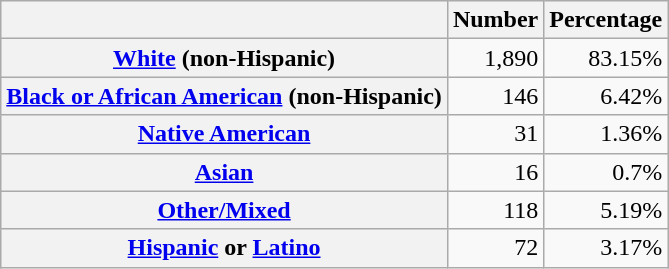<table class="wikitable" style="text-align:right">
<tr>
<th scope="col"></th>
<th scope="col">Number</th>
<th scope="col">Percentage</th>
</tr>
<tr>
<th scope="row"><a href='#'>White</a> (non-Hispanic)</th>
<td>1,890</td>
<td>83.15%</td>
</tr>
<tr>
<th scope="row"><a href='#'>Black or African American</a> (non-Hispanic)</th>
<td>146</td>
<td>6.42%</td>
</tr>
<tr>
<th scope="row"><a href='#'>Native American</a></th>
<td>31</td>
<td>1.36%</td>
</tr>
<tr>
<th scope="row"><a href='#'>Asian</a></th>
<td>16</td>
<td>0.7%</td>
</tr>
<tr>
<th scope="row"><a href='#'>Other/Mixed</a></th>
<td>118</td>
<td>5.19%</td>
</tr>
<tr>
<th scope="row"><a href='#'>Hispanic</a> or <a href='#'>Latino</a></th>
<td>72</td>
<td>3.17%</td>
</tr>
</table>
